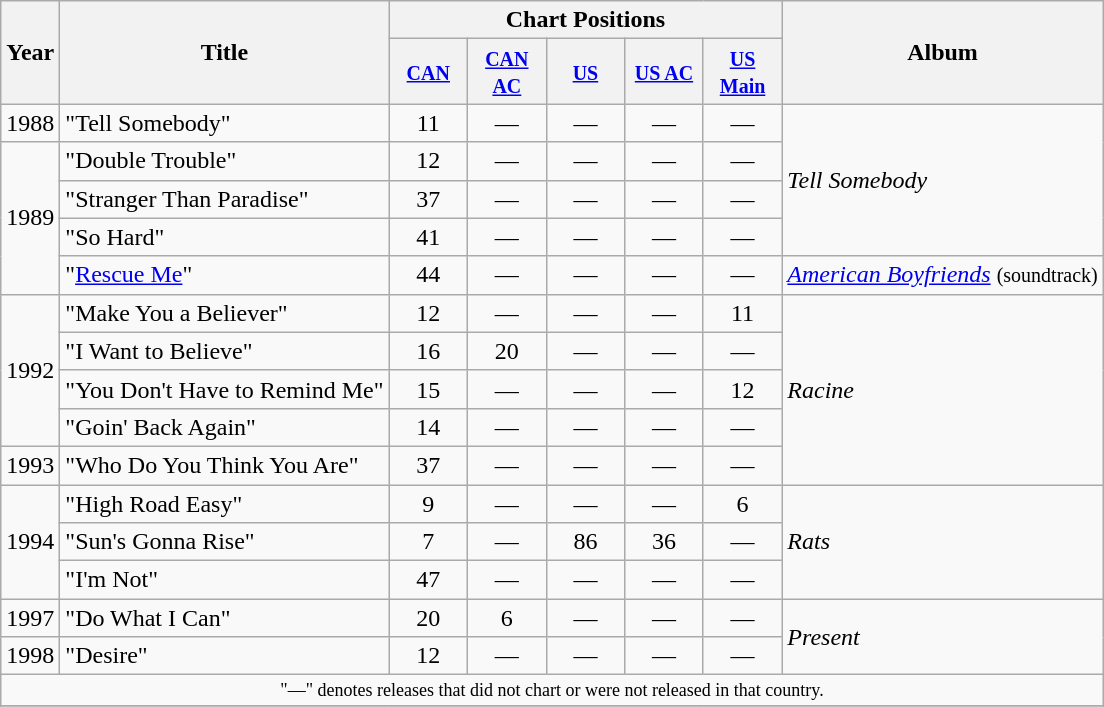<table class="wikitable">
<tr>
<th rowspan=2>Year</th>
<th rowspan=2>Title</th>
<th colspan=5>Chart Positions</th>
<th rowspan=2>Album</th>
</tr>
<tr>
<th width=45><small><a href='#'>CAN</a></small></th>
<th width=45><small><a href='#'>CAN AC</a></small></th>
<th width=45><small><a href='#'>US</a></small></th>
<th width=45><small><a href='#'>US AC</a></small></th>
<th width=45><small><a href='#'>US<br>Main</a></small></th>
</tr>
<tr>
<td>1988</td>
<td>"Tell Somebody"</td>
<td align="center">11</td>
<td align="center">—</td>
<td align="center">—</td>
<td align="center">—</td>
<td align="center">—</td>
<td rowspan=4><em>Tell Somebody</em></td>
</tr>
<tr>
<td rowspan=4>1989</td>
<td>"Double Trouble"</td>
<td align="center">12</td>
<td align="center">—</td>
<td align="center">—</td>
<td align="center">—</td>
<td align="center">—</td>
</tr>
<tr>
<td>"Stranger Than Paradise"</td>
<td align="center">37</td>
<td align="center">—</td>
<td align="center">—</td>
<td align="center">—</td>
<td align="center">—</td>
</tr>
<tr>
<td>"So Hard"</td>
<td align="center">41</td>
<td align="center">—</td>
<td align="center">—</td>
<td align="center">—</td>
<td align="center">—</td>
</tr>
<tr>
<td>"<a href='#'>Rescue Me</a>"</td>
<td align="center">44</td>
<td align="center">—</td>
<td align="center">—</td>
<td align="center">—</td>
<td align="center">—</td>
<td><em><a href='#'>American Boyfriends</a></em> <small>(soundtrack)</small></td>
</tr>
<tr>
<td rowspan=4>1992</td>
<td>"Make You a Believer"</td>
<td align="center">12</td>
<td align="center">—</td>
<td align="center">—</td>
<td align="center">—</td>
<td align="center">11</td>
<td rowspan=5><em>Racine</em></td>
</tr>
<tr>
<td>"I Want to Believe"</td>
<td align="center">16</td>
<td align="center">20</td>
<td align="center">—</td>
<td align="center">—</td>
<td align="center">—</td>
</tr>
<tr>
<td>"You Don't Have to Remind Me"</td>
<td align="center">15</td>
<td align="center">—</td>
<td align="center">—</td>
<td align="center">—</td>
<td align="center">12</td>
</tr>
<tr>
<td>"Goin' Back Again"</td>
<td align="center">14</td>
<td align="center">—</td>
<td align="center">—</td>
<td align="center">—</td>
<td align="center">—</td>
</tr>
<tr>
<td>1993</td>
<td>"Who Do You Think You Are"</td>
<td align="center">37</td>
<td align="center">—</td>
<td align="center">—</td>
<td align="center">—</td>
<td align="center">—</td>
</tr>
<tr>
<td rowspan=3>1994</td>
<td>"High Road Easy"</td>
<td align="center">9</td>
<td align="center">—</td>
<td align="center">—</td>
<td align="center">—</td>
<td align="center">6</td>
<td rowspan=3><em>Rats</em></td>
</tr>
<tr>
<td>"Sun's Gonna Rise"</td>
<td align="center">7</td>
<td align="center">—</td>
<td align="center">86</td>
<td align="center">36</td>
<td align="center">—</td>
</tr>
<tr>
<td>"I'm Not"</td>
<td align="center">47</td>
<td align="center">—</td>
<td align="center">—</td>
<td align="center">—</td>
<td align="center">—</td>
</tr>
<tr>
<td>1997</td>
<td>"Do What I Can"</td>
<td align="center">20</td>
<td align="center">6</td>
<td align="center">—</td>
<td align="center">—</td>
<td align="center">—</td>
<td rowspan=2><em>Present</em></td>
</tr>
<tr>
<td>1998</td>
<td>"Desire"</td>
<td align="center">12</td>
<td align="center">—</td>
<td align="center">—</td>
<td align="center">—</td>
<td align="center">—</td>
</tr>
<tr>
<td align="center" colspan="14" style="font-size:9pt">"—" denotes releases that did not chart or were not released in that country.</td>
</tr>
<tr>
</tr>
</table>
